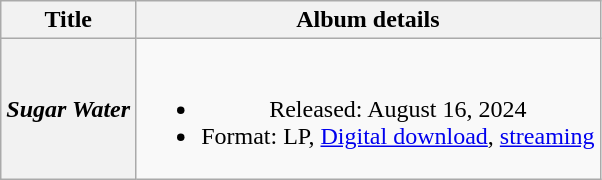<table class="wikitable plainrowheaders" style="text-align:center;">
<tr>
<th scope="col">Title</th>
<th scope="col">Album details</th>
</tr>
<tr>
<th scope="row"><em>Sugar Water</em></th>
<td><br><ul><li>Released: August 16, 2024</li><li>Format: LP, <a href='#'>Digital download</a>, <a href='#'>streaming</a></li></ul></td>
</tr>
</table>
